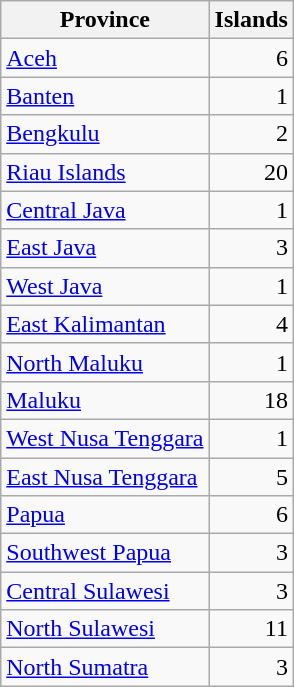<table class="wikitable">
<tr>
<th>Province</th>
<th>Islands</th>
</tr>
<tr>
<td><a href='#'>Aceh</a></td>
<td align="right">6</td>
</tr>
<tr>
<td><a href='#'>Banten</a></td>
<td align="right">1</td>
</tr>
<tr>
<td><a href='#'>Bengkulu</a></td>
<td align="right">2</td>
</tr>
<tr>
<td><a href='#'>Riau Islands</a></td>
<td align="right">20</td>
</tr>
<tr>
<td><a href='#'>Central Java</a></td>
<td align="right">1</td>
</tr>
<tr>
<td><a href='#'>East Java</a></td>
<td align="right">3</td>
</tr>
<tr>
<td><a href='#'>West Java</a></td>
<td align="right">1</td>
</tr>
<tr>
<td><a href='#'>East Kalimantan</a></td>
<td align="right">4</td>
</tr>
<tr>
<td><a href='#'>North Maluku</a></td>
<td align="right">1</td>
</tr>
<tr>
<td><a href='#'>Maluku</a></td>
<td align="right">18</td>
</tr>
<tr>
<td><a href='#'>West Nusa Tenggara</a></td>
<td align="right">1</td>
</tr>
<tr>
<td><a href='#'>East Nusa Tenggara</a></td>
<td align="right">5</td>
</tr>
<tr>
<td><a href='#'>Papua</a></td>
<td align="right">6</td>
</tr>
<tr>
<td><a href='#'>Southwest Papua</a></td>
<td align="right">3</td>
</tr>
<tr>
<td><a href='#'>Central Sulawesi</a></td>
<td align="right">3</td>
</tr>
<tr>
<td><a href='#'>North Sulawesi</a></td>
<td align="right">11</td>
</tr>
<tr>
<td><a href='#'>North Sumatra</a></td>
<td align="right">3</td>
</tr>
</table>
